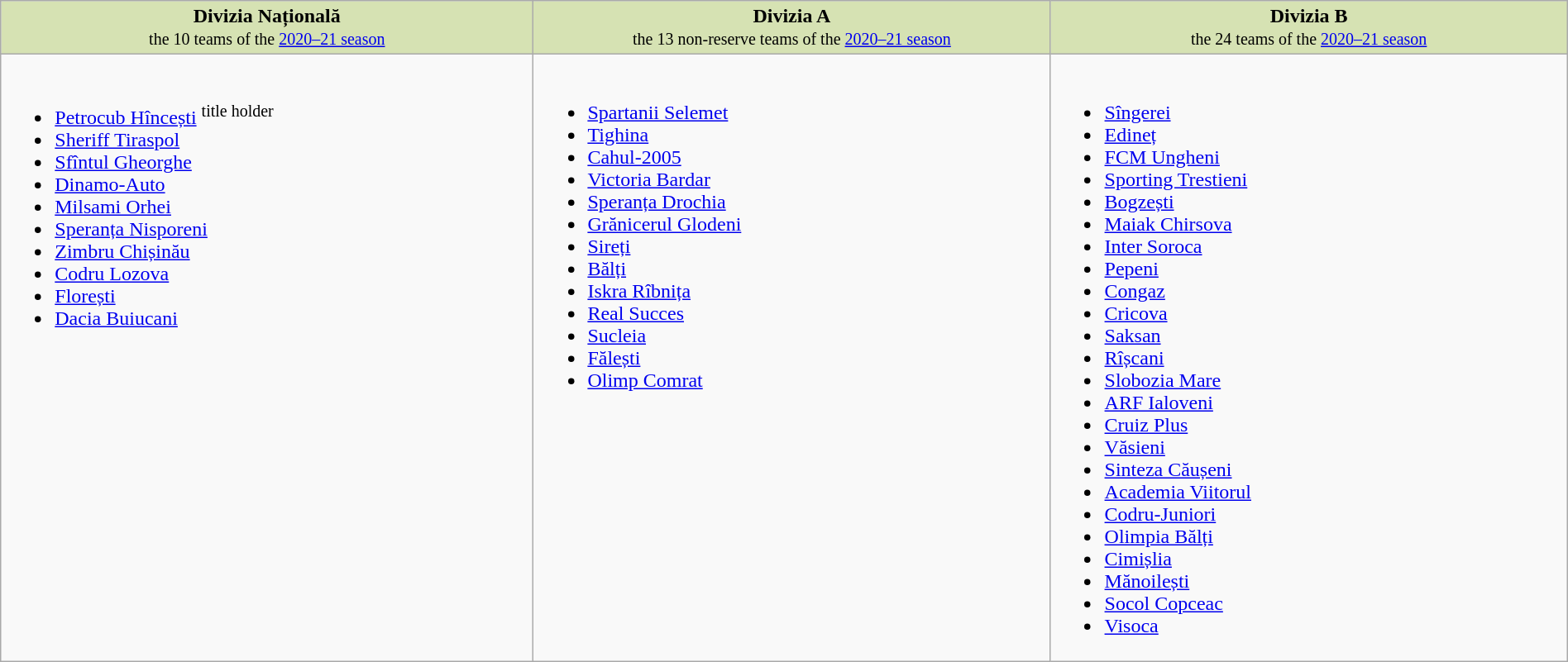<table class="wikitable" style="width:100%">
<tr style="vertical-align:top; background:#d6e2b3; text-align:center;">
<td style="width:34%;"><strong>Divizia Națională</strong><br><small>the 10 teams of the <a href='#'>2020–21 season</a></small></td>
<td style="width:33%;"><strong>Divizia A</strong><br><small>the 13 non-reserve teams of the <a href='#'>2020–21 season</a></small></td>
<td style="width:33%;"><strong>Divizia B</strong><br><small>the 24 teams of the <a href='#'>2020–21 season</a></small></td>
</tr>
<tr valign="top">
<td><br><ul><li><a href='#'>Petrocub Hîncești</a> <sup>title holder</sup></li><li><a href='#'>Sheriff Tiraspol</a></li><li><a href='#'>Sfîntul Gheorghe</a></li><li><a href='#'>Dinamo-Auto</a></li><li><a href='#'>Milsami Orhei</a></li><li><a href='#'>Speranța Nisporeni</a></li><li><a href='#'>Zimbru Chișinău</a></li><li><a href='#'>Codru Lozova</a></li><li><a href='#'>Florești</a></li><li><a href='#'>Dacia Buiucani</a></li></ul></td>
<td><br><ul><li><a href='#'>Spartanii Selemet</a></li><li><a href='#'>Tighina</a></li><li><a href='#'>Cahul-2005</a></li><li><a href='#'>Victoria Bardar</a></li><li><a href='#'>Speranța Drochia</a></li><li><a href='#'>Grănicerul Glodeni</a></li><li><a href='#'>Sireți</a></li><li><a href='#'>Bălți</a></li><li><a href='#'>Iskra Rîbnița</a></li><li><a href='#'>Real Succes</a></li><li><a href='#'>Sucleia</a></li><li><a href='#'>Fălești</a></li><li><a href='#'>Olimp Comrat</a></li></ul></td>
<td><br><ul><li><a href='#'>Sîngerei</a></li><li><a href='#'>Edineț</a></li><li><a href='#'>FCM Ungheni</a></li><li><a href='#'>Sporting Trestieni</a></li><li><a href='#'>Bogzești</a></li><li><a href='#'>Maiak Chirsova</a></li><li><a href='#'>Inter Soroca</a></li><li><a href='#'>Pepeni</a></li><li><a href='#'>Congaz</a></li><li><a href='#'>Cricova</a></li><li><a href='#'>Saksan</a></li><li><a href='#'>Rîșcani</a></li><li><a href='#'>Slobozia Mare</a></li><li><a href='#'>ARF Ialoveni</a></li><li><a href='#'>Cruiz Plus</a></li><li><a href='#'>Văsieni</a></li><li><a href='#'>Sinteza Căușeni</a></li><li><a href='#'>Academia Viitorul</a></li><li><a href='#'>Codru-Juniori</a></li><li><a href='#'>Olimpia Bălți</a></li><li><a href='#'>Cimișlia</a></li><li><a href='#'>Mănoilești</a></li><li><a href='#'>Socol Copceac</a></li><li><a href='#'>Visoca</a></li></ul></td>
</tr>
</table>
